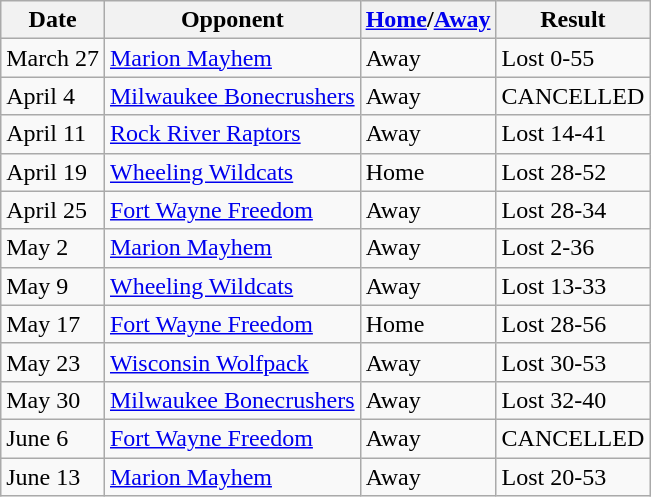<table class="wikitable">
<tr>
<th>Date</th>
<th>Opponent</th>
<th><a href='#'>Home</a>/<a href='#'>Away</a></th>
<th>Result</th>
</tr>
<tr>
<td>March 27</td>
<td><a href='#'>Marion Mayhem</a></td>
<td>Away</td>
<td>Lost 0-55</td>
</tr>
<tr>
<td>April 4</td>
<td><a href='#'>Milwaukee Bonecrushers</a></td>
<td>Away</td>
<td>CANCELLED</td>
</tr>
<tr>
<td>April 11</td>
<td><a href='#'>Rock River Raptors</a></td>
<td>Away</td>
<td>Lost 14-41</td>
</tr>
<tr>
<td>April 19</td>
<td><a href='#'>Wheeling Wildcats</a></td>
<td>Home</td>
<td>Lost 28-52</td>
</tr>
<tr>
<td>April 25</td>
<td><a href='#'>Fort Wayne Freedom</a></td>
<td>Away</td>
<td>Lost 28-34</td>
</tr>
<tr>
<td>May 2</td>
<td><a href='#'>Marion Mayhem</a></td>
<td>Away</td>
<td>Lost 2-36</td>
</tr>
<tr>
<td>May 9</td>
<td><a href='#'>Wheeling Wildcats</a></td>
<td>Away</td>
<td>Lost 13-33</td>
</tr>
<tr>
<td>May 17</td>
<td><a href='#'>Fort Wayne Freedom</a></td>
<td>Home</td>
<td>Lost 28-56</td>
</tr>
<tr>
<td>May 23</td>
<td><a href='#'>Wisconsin Wolfpack</a></td>
<td>Away</td>
<td>Lost 30-53</td>
</tr>
<tr>
<td>May 30</td>
<td><a href='#'>Milwaukee Bonecrushers</a></td>
<td>Away</td>
<td>Lost 32-40</td>
</tr>
<tr>
<td>June 6</td>
<td><a href='#'>Fort Wayne Freedom</a></td>
<td>Away</td>
<td>CANCELLED</td>
</tr>
<tr>
<td>June 13</td>
<td><a href='#'>Marion Mayhem</a></td>
<td>Away</td>
<td>Lost 20-53</td>
</tr>
</table>
